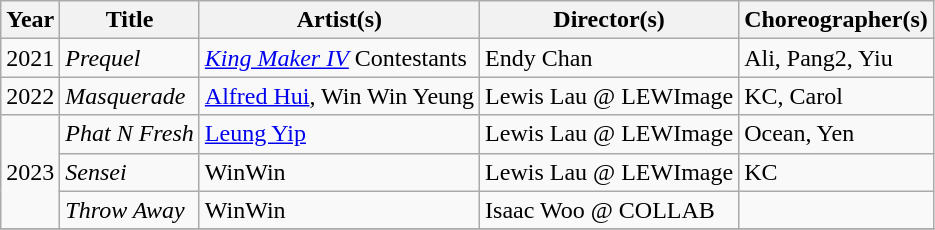<table class="wikitable plainrowheaders">
<tr>
<th scope="col">Year</th>
<th scope="col">Title</th>
<th>Artist(s)</th>
<th scope="col">Director(s)</th>
<th scope="col" class="unsortable">Choreographer(s)</th>
</tr>
<tr>
<td rowspan="1">2021</td>
<td><em>Prequel</em></td>
<td><em><a href='#'>King Maker IV</a></em> Contestants</td>
<td>Endy Chan</td>
<td>Ali, Pang2, Yiu</td>
</tr>
<tr>
<td rowspan="1">2022</td>
<td><em>Masquerade</em></td>
<td><a href='#'>Alfred Hui</a>, Win Win Yeung</td>
<td>Lewis Lau @ LEWImage</td>
<td>KC, Carol</td>
</tr>
<tr>
<td rowspan="3">2023</td>
<td><em>Phat N Fresh</em></td>
<td><a href='#'>Leung Yip</a></td>
<td>Lewis Lau @ LEWImage</td>
<td>Ocean, Yen</td>
</tr>
<tr>
<td><em>Sensei</em></td>
<td>WinWin</td>
<td>Lewis Lau @ LEWImage</td>
<td>KC</td>
</tr>
<tr>
<td><em>Throw Away</em></td>
<td>WinWin</td>
<td>Isaac Woo @ COLLAB</td>
<td></td>
</tr>
<tr>
</tr>
</table>
